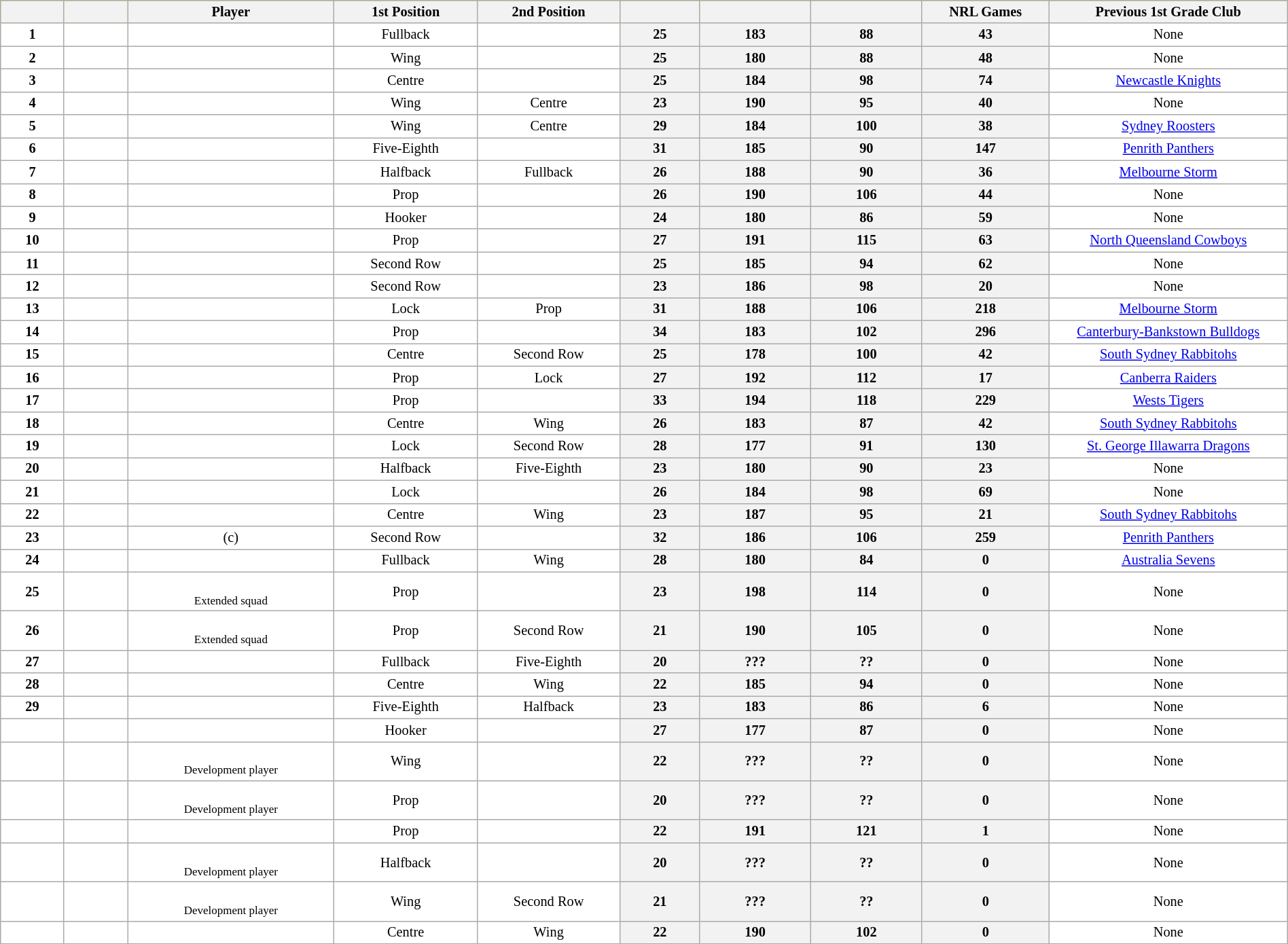<table class="wikitable sortable"  style="width:100%; font-size:85%;">
<tr style="background:#fff000;">
<th width=4%></th>
<th width=4%></th>
<th width=13%>Player</th>
<th width=9%>1st Position</th>
<th width=9%>2nd Position</th>
<th width=5%></th>
<th width=7%></th>
<th width=7%></th>
<th width=8%>NRL Games</th>
<th width=15%>Previous 1st Grade Club</th>
</tr>
<tr style="background:#fff;">
<td align=center><strong>1</strong></td>
<td align=center></td>
<td align=center><strong> </strong></td>
<td align=center>Fullback</td>
<td align=center></td>
<th width=5%>25</th>
<th width=7%>183</th>
<th width=7%>88</th>
<th width=8%>43</th>
<td align=center>None</td>
</tr>
<tr style="background:#fff;">
<td align=center><strong>2</strong></td>
<td align=center></td>
<td align=center><strong> </strong></td>
<td align=center>Wing</td>
<td align=center></td>
<th width=5%>25</th>
<th width=7%>180</th>
<th width=7%>88</th>
<th width=8%>48</th>
<td align=center>None</td>
</tr>
<tr style="background:#fff;">
<td align=center><strong>3</strong></td>
<td align=center></td>
<td align=center><strong> </strong></td>
<td align=center>Centre</td>
<td align=center></td>
<th width=5%>25</th>
<th width=7%>184</th>
<th width=7%>98</th>
<th width=8%>74</th>
<td align=center><a href='#'>Newcastle Knights</a></td>
</tr>
<tr style="background:#fff;">
<td align=center><strong>4</strong></td>
<td align=center></td>
<td align=center><strong> </strong></td>
<td align=center>Wing</td>
<td align=center>Centre</td>
<th width=5%>23</th>
<th width=7%>190</th>
<th width=7%>95</th>
<th width=8%>40</th>
<td align=center>None</td>
</tr>
<tr style="background:#fff;">
<td align=center><strong>5</strong></td>
<td align=center></td>
<td align=center><strong> </strong></td>
<td align=center>Wing</td>
<td align=center>Centre</td>
<th width=5%>29</th>
<th width=7%>184</th>
<th width=7%>100</th>
<th width=8%>38</th>
<td align=center><a href='#'>Sydney Roosters</a></td>
</tr>
<tr style="background:#fff;">
<td align=center><strong>6</strong></td>
<td align=center></td>
<td align=center><strong> </strong></td>
<td align=center>Five-Eighth</td>
<td align=center></td>
<th width=5%>31</th>
<th width=7%>185</th>
<th width=7%>90</th>
<th width=8%>147</th>
<td align=center><a href='#'>Penrith Panthers</a></td>
</tr>
<tr style="background:#fff;">
<td align=center><strong>7</strong></td>
<td align=center></td>
<td align=center><strong> </strong></td>
<td align=center>Halfback</td>
<td align=center>Fullback</td>
<th width=5%>26</th>
<th width=7%>188</th>
<th width=7%>90</th>
<th width=8%>36</th>
<td align=center><a href='#'>Melbourne Storm</a></td>
</tr>
<tr style="background:#fff;">
<td align=center><strong>8</strong></td>
<td align=center></td>
<td align=center><strong> </strong></td>
<td align=center>Prop</td>
<td align=center></td>
<th width=5%>26</th>
<th width=7%>190</th>
<th width=7%>106</th>
<th width=8%>44</th>
<td align=center>None</td>
</tr>
<tr style="background:#fff;">
<td align=center><strong>9</strong></td>
<td align=center></td>
<td align=center><strong> </strong></td>
<td align=center>Hooker</td>
<td align=center></td>
<th width=5%>24</th>
<th width=7%>180</th>
<th width=7%>86</th>
<th width=8%>59</th>
<td align=center>None</td>
</tr>
<tr style="background:#fff;">
<td align=center><strong>10</strong></td>
<td align=center></td>
<td align=center><strong> </strong></td>
<td align=center>Prop</td>
<td align=center></td>
<th width=5%>27</th>
<th width=7%>191</th>
<th width=7%>115</th>
<th width=8%>63</th>
<td align=center><a href='#'>North Queensland Cowboys</a></td>
</tr>
<tr style="background:#fff;">
<td align=center><strong>11</strong></td>
<td align=center></td>
<td align=center><strong> </strong></td>
<td align=center>Second Row</td>
<td align=center></td>
<th width=5%>25</th>
<th width=7%>185</th>
<th width=7%>94</th>
<th width=8%>62</th>
<td align=center>None</td>
</tr>
<tr style="background:#fff;">
<td align=center><strong>12</strong></td>
<td align=center></td>
<td align=center><strong> </strong></td>
<td align=center>Second Row</td>
<td align=center></td>
<th width=5%>23</th>
<th width=7%>186</th>
<th width=7%>98</th>
<th width=8%>20</th>
<td align=center>None</td>
</tr>
<tr style="background:#fff;">
<td align=center><strong>13</strong></td>
<td align=center></td>
<td align=center><strong> </strong></td>
<td align=center>Lock</td>
<td align=center>Prop</td>
<th width=5%>31</th>
<th width=7%>188</th>
<th width=7%>106</th>
<th width=8%>218</th>
<td align=center><a href='#'>Melbourne Storm</a></td>
</tr>
<tr style="background:#fff;">
<td align=center><strong>14</strong></td>
<td align=center></td>
<td align=center><strong> </strong></td>
<td align=center>Prop</td>
<td align=center></td>
<th width=5%>34</th>
<th width=7%>183</th>
<th width=7%>102</th>
<th width=8%>296</th>
<td align=center><a href='#'>Canterbury-Bankstown Bulldogs</a></td>
</tr>
<tr style="background:#fff;">
<td align=center><strong>15</strong></td>
<td align=center></td>
<td align=center><strong> </strong></td>
<td align=center>Centre</td>
<td align=center>Second Row</td>
<th width=5%>25</th>
<th width=7%>178</th>
<th width=7%>100</th>
<th width=8%>42</th>
<td align=center><a href='#'>South Sydney Rabbitohs</a></td>
</tr>
<tr style="background:#fff;">
<td align=center><strong>16</strong></td>
<td align=center></td>
<td align=center><strong> </strong></td>
<td align=center>Prop</td>
<td align=center>Lock</td>
<th width=5%>27</th>
<th width=7%>192</th>
<th width=7%>112</th>
<th width=8%>17</th>
<td align=center><a href='#'>Canberra Raiders</a></td>
</tr>
<tr style="background:#fff;">
<td align=center><strong>17</strong></td>
<td align=center></td>
<td align=center><strong> </strong></td>
<td align=center>Prop</td>
<td align=center></td>
<th width=5%>33</th>
<th width=7%>194</th>
<th width=7%>118</th>
<th width=8%>229</th>
<td align=center><a href='#'>Wests Tigers</a></td>
</tr>
<tr style="background:#fff;">
<td align=center><strong>18</strong></td>
<td align=center></td>
<td align=center><strong> </strong></td>
<td align=center>Centre</td>
<td align=center>Wing</td>
<th width=5%>26</th>
<th width=7%>183</th>
<th width=7%>87</th>
<th width=8%>42</th>
<td align=center><a href='#'>South Sydney Rabbitohs</a></td>
</tr>
<tr style="background:#fff;">
<td align=center><strong>19</strong></td>
<td align=center></td>
<td align=center><strong> </strong></td>
<td align=center>Lock</td>
<td align=center>Second Row</td>
<th width=5%>28</th>
<th width=7%>177</th>
<th width=7%>91</th>
<th width=8%>130</th>
<td align=center><a href='#'>St. George Illawarra Dragons</a></td>
</tr>
<tr style="background:#fff;">
<td align=center><strong>20</strong></td>
<td align=center></td>
<td align=center><strong> </strong></td>
<td align=center>Halfback</td>
<td align=center>Five-Eighth</td>
<th width=5%>23</th>
<th width=7%>180</th>
<th width=7%>90</th>
<th width=8%>23</th>
<td align=center>None</td>
</tr>
<tr style="background:#fff;">
<td align=center><strong>21</strong></td>
<td align=center></td>
<td align=center><strong> </strong></td>
<td align=center>Lock</td>
<td align=center></td>
<th width=5%>26</th>
<th width=7%>184</th>
<th width=7%>98</th>
<th width=8%>69</th>
<td align=center>None</td>
</tr>
<tr style="background:#fff;">
<td align=center><strong>22</strong></td>
<td align=center></td>
<td align=center><strong> </strong></td>
<td align=center>Centre</td>
<td align=center>Wing</td>
<th width=5%>23</th>
<th width=7%>187</th>
<th width=7%>95</th>
<th width=8%>21</th>
<td align=center><a href='#'>South Sydney Rabbitohs</a></td>
</tr>
<tr style="background:#fff;">
<td align=center><strong>23</strong></td>
<td align=center></td>
<td align=center><strong> </strong> (c)</td>
<td align=center>Second Row</td>
<td align=center></td>
<th width=5%>32</th>
<th width=7%>186</th>
<th width=7%>106</th>
<th width=8%>259</th>
<td align=center><a href='#'>Penrith Panthers</a></td>
</tr>
<tr style="background:#fff;">
<td align=center><strong>24</strong></td>
<td align=center></td>
<td align=center><strong> </strong></td>
<td align=center>Fullback</td>
<td align=center>Wing</td>
<th width=5%>28</th>
<th width=7%>180</th>
<th width=7%>84</th>
<th width=8%>0</th>
<td align=center><a href='#'>Australia Sevens</a></td>
</tr>
<tr style="background:#fff;">
<td align=center><strong>25</strong></td>
<td align=center></td>
<td align=center><strong> </strong><br><small>Extended squad</small></td>
<td align=center>Prop</td>
<td align=center></td>
<th width=5%>23</th>
<th width=7%>198</th>
<th width=7%>114</th>
<th width=8%>0</th>
<td align=center>None</td>
</tr>
<tr style="background:#fff;">
<td align=center><strong>26</strong></td>
<td align=center></td>
<td align=center><strong> </strong><br><small>Extended squad</small></td>
<td align=center>Prop</td>
<td align=center>Second Row</td>
<th width=5%>21</th>
<th width=7%>190</th>
<th width=7%>105</th>
<th width=8%>0</th>
<td align=center>None</td>
</tr>
<tr style="background:#fff;">
<td align=center><strong>27</strong></td>
<td align=center></td>
<td align=center><strong> </strong></td>
<td align=center>Fullback</td>
<td align=center>Five-Eighth</td>
<th width=5%>20</th>
<th width=7%>???</th>
<th width=7%>??</th>
<th width=8%>0</th>
<td align=center>None</td>
</tr>
<tr style="background:#fff;">
<td align=center><strong>28</strong></td>
<td align=center></td>
<td align=center><strong> </strong></td>
<td align=center>Centre</td>
<td align=center>Wing</td>
<th width=5%>22</th>
<th width=7%>185</th>
<th width=7%>94</th>
<th width=8%>0</th>
<td align=center>None</td>
</tr>
<tr style="background:#fff;">
<td align=center><strong>29</strong></td>
<td align=center></td>
<td align=center><strong> </strong></td>
<td align=center>Five-Eighth</td>
<td align=center>Halfback</td>
<th width=5%>23</th>
<th width=7%>183</th>
<th width=7%>86</th>
<th width=8%>6</th>
<td align=center>None</td>
</tr>
<tr style="background:#fff;">
<td align=center></td>
<td align=center></td>
<td align=center><strong> </strong></td>
<td align=center>Hooker</td>
<td align=center></td>
<th width=5%>27</th>
<th width=7%>177</th>
<th width=7%>87</th>
<th width=8%>0</th>
<td align=center>None</td>
</tr>
<tr style="background:#fff;">
<td align=center></td>
<td align=center></td>
<td align=center><strong> </strong><br><small>Development player</small></td>
<td align=center>Wing</td>
<td align=center></td>
<th width=5%>22</th>
<th width=7%>???</th>
<th width=7%>??</th>
<th width=8%>0</th>
<td align=center>None</td>
</tr>
<tr style="background:#fff;">
<td align=center></td>
<td align=center></td>
<td align=center><strong> </strong><br><small>Development player</small></td>
<td align=center>Prop</td>
<td align=center></td>
<th width=5%>20</th>
<th width=7%>???</th>
<th width=7%>??</th>
<th width=8%>0</th>
<td align=center>None</td>
</tr>
<tr style="background:#fff;">
<td align=center></td>
<td align=center></td>
<td align=center><strong> </strong></td>
<td align=center>Prop</td>
<td align=center></td>
<th width=5%>22</th>
<th width=7%>191</th>
<th width=7%>121</th>
<th width=8%>1</th>
<td align=center>None</td>
</tr>
<tr style="background:#fff;">
<td align=center></td>
<td align=center></td>
<td align=center><strong> </strong><br><small>Development player</small></td>
<td align=center>Halfback</td>
<td align=center></td>
<th width=5%>20</th>
<th width=7%>???</th>
<th width=7%>??</th>
<th width=8%>0</th>
<td align=center>None</td>
</tr>
<tr style="background:#fff;">
<td align=center></td>
<td align=center></td>
<td align=center><strong> </strong><br><small>Development player</small></td>
<td align=center>Wing</td>
<td align=center>Second Row</td>
<th width=5%>21</th>
<th width=7%>???</th>
<th width=7%>??</th>
<th width=8%>0</th>
<td align=center>None</td>
</tr>
<tr style="background:#fff;">
<td align=center></td>
<td align=center></td>
<td align=center><strong> </strong></td>
<td align=center>Centre</td>
<td align=center>Wing</td>
<th width=5%>22</th>
<th width=7%>190</th>
<th width=7%>102</th>
<th width=8%>0</th>
<td align=center>None</td>
</tr>
</table>
